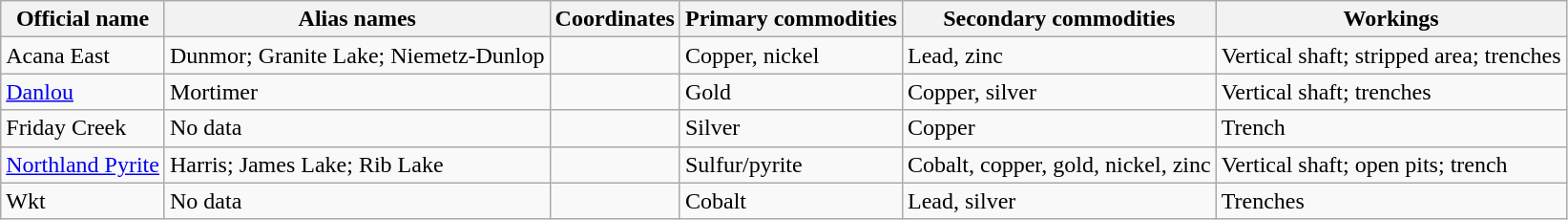<table class="sortable wikitable">
<tr>
<th>Official name</th>
<th>Alias names</th>
<th>Coordinates</th>
<th>Primary commodities</th>
<th>Secondary commodities</th>
<th>Workings</th>
</tr>
<tr>
<td>Acana East</td>
<td>Dunmor; Granite Lake; Niemetz-Dunlop</td>
<td></td>
<td>Copper, nickel</td>
<td>Lead, zinc</td>
<td>Vertical shaft; stripped area; trenches</td>
</tr>
<tr>
<td><a href='#'>Danlou</a></td>
<td>Mortimer</td>
<td></td>
<td>Gold</td>
<td>Copper, silver</td>
<td>Vertical shaft; trenches</td>
</tr>
<tr>
<td>Friday Creek</td>
<td>No data</td>
<td></td>
<td>Silver</td>
<td>Copper</td>
<td>Trench</td>
</tr>
<tr>
<td><a href='#'>Northland Pyrite</a></td>
<td>Harris; James Lake; Rib Lake</td>
<td></td>
<td>Sulfur/pyrite</td>
<td>Cobalt, copper, gold, nickel, zinc</td>
<td>Vertical shaft; open pits; trench</td>
</tr>
<tr>
<td>Wkt</td>
<td>No data</td>
<td></td>
<td>Cobalt</td>
<td>Lead, silver</td>
<td>Trenches</td>
</tr>
</table>
